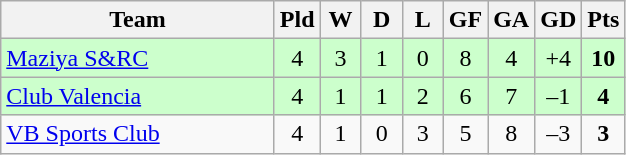<table class="wikitable" style="text-align:center">
<tr>
<th width=175>Team</th>
<th style="width:20px;" abbr="Played">Pld</th>
<th style="width:20px;" abbr="Won">W</th>
<th style="width:20px;" abbr="Drawn">D</th>
<th style="width:20px;" abbr="Lost">L</th>
<th style="width:20px;" abbr="Goals for">GF</th>
<th style="width:20px;" abbr="Goals against">GA</th>
<th style="width:20px;" abbr="Goal difference">GD</th>
<th style="width:20px;" abbr="Points">Pts</th>
</tr>
<tr style="background:#cfc;">
<td align=left><a href='#'>Maziya S&RC</a></td>
<td>4</td>
<td>3</td>
<td>1</td>
<td>0</td>
<td>8</td>
<td>4</td>
<td>+4</td>
<td><strong>10</strong></td>
</tr>
<tr style="background:#cfc;">
<td align=left><a href='#'>Club Valencia</a></td>
<td>4</td>
<td>1</td>
<td>1</td>
<td>2</td>
<td>6</td>
<td>7</td>
<td>–1</td>
<td><strong>4</strong></td>
</tr>
<tr>
<td align=left><a href='#'>VB Sports Club</a></td>
<td>4</td>
<td>1</td>
<td>0</td>
<td>3</td>
<td>5</td>
<td>8</td>
<td>–3</td>
<td><strong>3</strong></td>
</tr>
</table>
